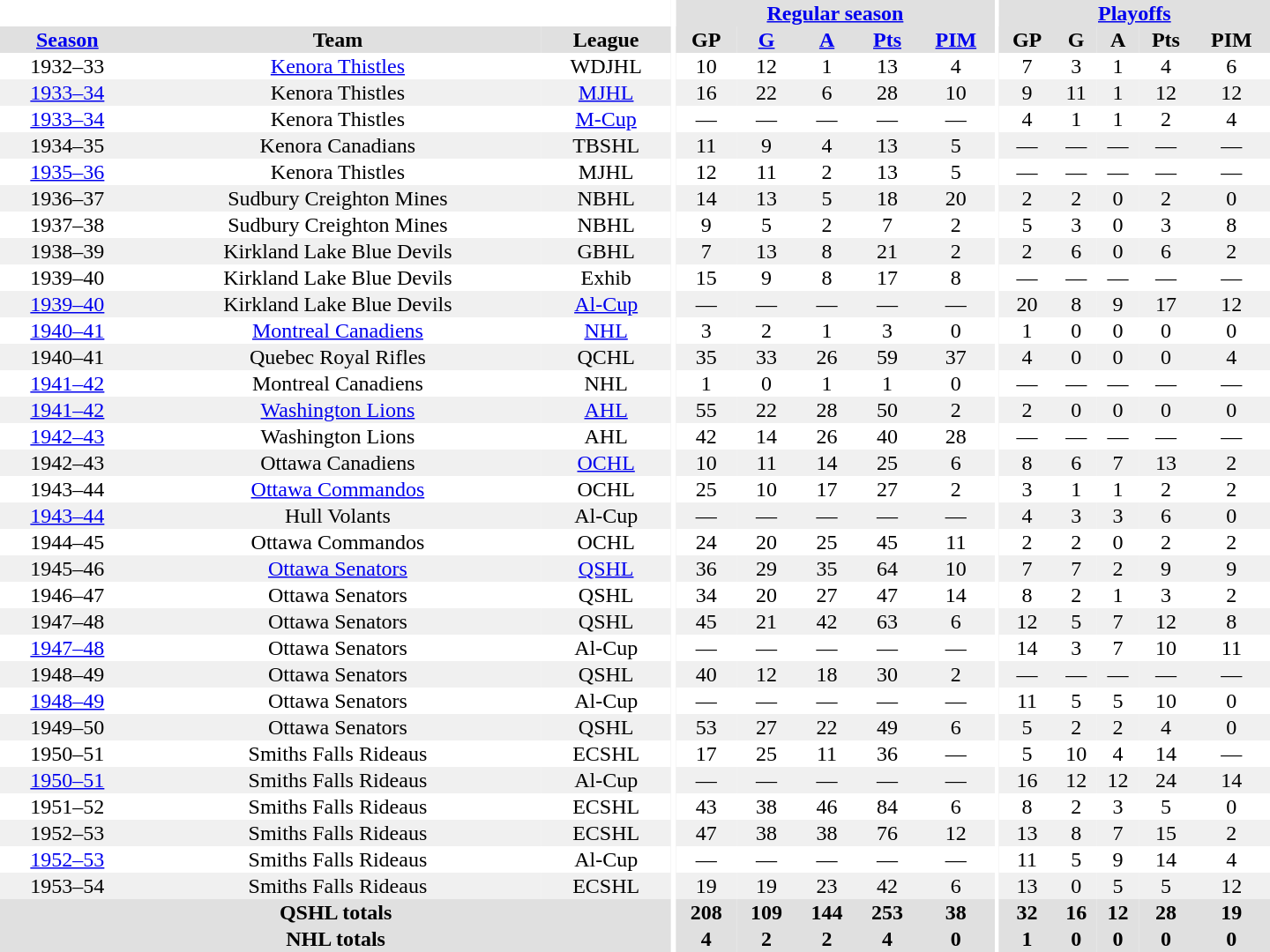<table border="0" cellpadding="1" cellspacing="0" style="text-align:center; width:60em">
<tr bgcolor="#e0e0e0">
<th colspan="3" bgcolor="#ffffff"></th>
<th rowspan="100" bgcolor="#ffffff"></th>
<th colspan="5"><a href='#'>Regular season</a></th>
<th rowspan="100" bgcolor="#ffffff"></th>
<th colspan="5"><a href='#'>Playoffs</a></th>
</tr>
<tr bgcolor="#e0e0e0">
<th><a href='#'>Season</a></th>
<th>Team</th>
<th>League</th>
<th>GP</th>
<th><a href='#'>G</a></th>
<th><a href='#'>A</a></th>
<th><a href='#'>Pts</a></th>
<th><a href='#'>PIM</a></th>
<th>GP</th>
<th>G</th>
<th>A</th>
<th>Pts</th>
<th>PIM</th>
</tr>
<tr>
<td>1932–33</td>
<td><a href='#'>Kenora Thistles</a></td>
<td>WDJHL</td>
<td>10</td>
<td>12</td>
<td>1</td>
<td>13</td>
<td>4</td>
<td>7</td>
<td>3</td>
<td>1</td>
<td>4</td>
<td>6</td>
</tr>
<tr bgcolor="#f0f0f0">
<td><a href='#'>1933–34</a></td>
<td>Kenora Thistles</td>
<td><a href='#'>MJHL</a></td>
<td>16</td>
<td>22</td>
<td>6</td>
<td>28</td>
<td>10</td>
<td>9</td>
<td>11</td>
<td>1</td>
<td>12</td>
<td>12</td>
</tr>
<tr>
<td><a href='#'>1933–34</a></td>
<td>Kenora Thistles</td>
<td><a href='#'>M-Cup</a></td>
<td>—</td>
<td>—</td>
<td>—</td>
<td>—</td>
<td>—</td>
<td>4</td>
<td>1</td>
<td>1</td>
<td>2</td>
<td>4</td>
</tr>
<tr bgcolor="#f0f0f0">
<td>1934–35</td>
<td>Kenora Canadians</td>
<td>TBSHL</td>
<td>11</td>
<td>9</td>
<td>4</td>
<td>13</td>
<td>5</td>
<td>—</td>
<td>—</td>
<td>—</td>
<td>—</td>
<td>—</td>
</tr>
<tr>
<td><a href='#'>1935–36</a></td>
<td>Kenora Thistles</td>
<td>MJHL</td>
<td>12</td>
<td>11</td>
<td>2</td>
<td>13</td>
<td>5</td>
<td>—</td>
<td>—</td>
<td>—</td>
<td>—</td>
<td>—</td>
</tr>
<tr bgcolor="#f0f0f0">
<td>1936–37</td>
<td>Sudbury Creighton Mines</td>
<td>NBHL</td>
<td>14</td>
<td>13</td>
<td>5</td>
<td>18</td>
<td>20</td>
<td>2</td>
<td>2</td>
<td>0</td>
<td>2</td>
<td>0</td>
</tr>
<tr>
<td>1937–38</td>
<td>Sudbury Creighton Mines</td>
<td>NBHL</td>
<td>9</td>
<td>5</td>
<td>2</td>
<td>7</td>
<td>2</td>
<td>5</td>
<td>3</td>
<td>0</td>
<td>3</td>
<td>8</td>
</tr>
<tr bgcolor="#f0f0f0">
<td>1938–39</td>
<td>Kirkland Lake Blue Devils</td>
<td>GBHL</td>
<td>7</td>
<td>13</td>
<td>8</td>
<td>21</td>
<td>2</td>
<td>2</td>
<td>6</td>
<td>0</td>
<td>6</td>
<td>2</td>
</tr>
<tr>
<td>1939–40</td>
<td>Kirkland Lake Blue Devils</td>
<td>Exhib</td>
<td>15</td>
<td>9</td>
<td>8</td>
<td>17</td>
<td>8</td>
<td>—</td>
<td>—</td>
<td>—</td>
<td>—</td>
<td>—</td>
</tr>
<tr bgcolor="#f0f0f0">
<td><a href='#'>1939–40</a></td>
<td>Kirkland Lake Blue Devils</td>
<td><a href='#'>Al-Cup</a></td>
<td>—</td>
<td>—</td>
<td>—</td>
<td>—</td>
<td>—</td>
<td>20</td>
<td>8</td>
<td>9</td>
<td>17</td>
<td>12</td>
</tr>
<tr>
<td><a href='#'>1940–41</a></td>
<td><a href='#'>Montreal Canadiens</a></td>
<td><a href='#'>NHL</a></td>
<td>3</td>
<td>2</td>
<td>1</td>
<td>3</td>
<td>0</td>
<td>1</td>
<td>0</td>
<td>0</td>
<td>0</td>
<td>0</td>
</tr>
<tr bgcolor="#f0f0f0">
<td>1940–41</td>
<td>Quebec Royal Rifles</td>
<td>QCHL</td>
<td>35</td>
<td>33</td>
<td>26</td>
<td>59</td>
<td>37</td>
<td>4</td>
<td>0</td>
<td>0</td>
<td>0</td>
<td>4</td>
</tr>
<tr>
<td><a href='#'>1941–42</a></td>
<td>Montreal Canadiens</td>
<td>NHL</td>
<td>1</td>
<td>0</td>
<td>1</td>
<td>1</td>
<td>0</td>
<td>—</td>
<td>—</td>
<td>—</td>
<td>—</td>
<td>—</td>
</tr>
<tr bgcolor="#f0f0f0">
<td><a href='#'>1941–42</a></td>
<td><a href='#'>Washington Lions</a></td>
<td><a href='#'>AHL</a></td>
<td>55</td>
<td>22</td>
<td>28</td>
<td>50</td>
<td>2</td>
<td>2</td>
<td>0</td>
<td>0</td>
<td>0</td>
<td>0</td>
</tr>
<tr>
<td><a href='#'>1942–43</a></td>
<td>Washington Lions</td>
<td>AHL</td>
<td>42</td>
<td>14</td>
<td>26</td>
<td>40</td>
<td>28</td>
<td>—</td>
<td>—</td>
<td>—</td>
<td>—</td>
<td>—</td>
</tr>
<tr bgcolor="#f0f0f0">
<td>1942–43</td>
<td>Ottawa Canadiens</td>
<td><a href='#'>OCHL</a></td>
<td>10</td>
<td>11</td>
<td>14</td>
<td>25</td>
<td>6</td>
<td>8</td>
<td>6</td>
<td>7</td>
<td>13</td>
<td>2</td>
</tr>
<tr>
<td>1943–44</td>
<td><a href='#'>Ottawa Commandos</a></td>
<td>OCHL</td>
<td>25</td>
<td>10</td>
<td>17</td>
<td>27</td>
<td>2</td>
<td>3</td>
<td>1</td>
<td>1</td>
<td>2</td>
<td>2</td>
</tr>
<tr bgcolor="#f0f0f0">
<td><a href='#'>1943–44</a></td>
<td>Hull Volants</td>
<td>Al-Cup</td>
<td>—</td>
<td>—</td>
<td>—</td>
<td>—</td>
<td>—</td>
<td>4</td>
<td>3</td>
<td>3</td>
<td>6</td>
<td>0</td>
</tr>
<tr>
<td>1944–45</td>
<td>Ottawa Commandos</td>
<td>OCHL</td>
<td>24</td>
<td>20</td>
<td>25</td>
<td>45</td>
<td>11</td>
<td>2</td>
<td>2</td>
<td>0</td>
<td>2</td>
<td>2</td>
</tr>
<tr bgcolor="#f0f0f0">
<td>1945–46</td>
<td><a href='#'>Ottawa Senators</a></td>
<td><a href='#'>QSHL</a></td>
<td>36</td>
<td>29</td>
<td>35</td>
<td>64</td>
<td>10</td>
<td>7</td>
<td>7</td>
<td>2</td>
<td>9</td>
<td>9</td>
</tr>
<tr>
<td>1946–47</td>
<td>Ottawa Senators</td>
<td>QSHL</td>
<td>34</td>
<td>20</td>
<td>27</td>
<td>47</td>
<td>14</td>
<td>8</td>
<td>2</td>
<td>1</td>
<td>3</td>
<td>2</td>
</tr>
<tr bgcolor="#f0f0f0">
<td>1947–48</td>
<td>Ottawa Senators</td>
<td>QSHL</td>
<td>45</td>
<td>21</td>
<td>42</td>
<td>63</td>
<td>6</td>
<td>12</td>
<td>5</td>
<td>7</td>
<td>12</td>
<td>8</td>
</tr>
<tr>
<td><a href='#'>1947–48</a></td>
<td>Ottawa Senators</td>
<td>Al-Cup</td>
<td>—</td>
<td>—</td>
<td>—</td>
<td>—</td>
<td>—</td>
<td>14</td>
<td>3</td>
<td>7</td>
<td>10</td>
<td>11</td>
</tr>
<tr bgcolor="#f0f0f0">
<td>1948–49</td>
<td>Ottawa Senators</td>
<td>QSHL</td>
<td>40</td>
<td>12</td>
<td>18</td>
<td>30</td>
<td>2</td>
<td>—</td>
<td>—</td>
<td>—</td>
<td>—</td>
<td>—</td>
</tr>
<tr>
<td><a href='#'>1948–49</a></td>
<td>Ottawa Senators</td>
<td>Al-Cup</td>
<td>—</td>
<td>—</td>
<td>—</td>
<td>—</td>
<td>—</td>
<td>11</td>
<td>5</td>
<td>5</td>
<td>10</td>
<td>0</td>
</tr>
<tr bgcolor="#f0f0f0">
<td>1949–50</td>
<td>Ottawa Senators</td>
<td>QSHL</td>
<td>53</td>
<td>27</td>
<td>22</td>
<td>49</td>
<td>6</td>
<td>5</td>
<td>2</td>
<td>2</td>
<td>4</td>
<td>0</td>
</tr>
<tr>
<td>1950–51</td>
<td>Smiths Falls Rideaus</td>
<td>ECSHL</td>
<td>17</td>
<td>25</td>
<td>11</td>
<td>36</td>
<td>—</td>
<td>5</td>
<td>10</td>
<td>4</td>
<td>14</td>
<td>—</td>
</tr>
<tr bgcolor="#f0f0f0">
<td><a href='#'>1950–51</a></td>
<td>Smiths Falls Rideaus</td>
<td>Al-Cup</td>
<td>—</td>
<td>—</td>
<td>—</td>
<td>—</td>
<td>—</td>
<td>16</td>
<td>12</td>
<td>12</td>
<td>24</td>
<td>14</td>
</tr>
<tr>
<td>1951–52</td>
<td>Smiths Falls Rideaus</td>
<td>ECSHL</td>
<td>43</td>
<td>38</td>
<td>46</td>
<td>84</td>
<td>6</td>
<td>8</td>
<td>2</td>
<td>3</td>
<td>5</td>
<td>0</td>
</tr>
<tr bgcolor="#f0f0f0">
<td>1952–53</td>
<td>Smiths Falls Rideaus</td>
<td>ECSHL</td>
<td>47</td>
<td>38</td>
<td>38</td>
<td>76</td>
<td>12</td>
<td>13</td>
<td>8</td>
<td>7</td>
<td>15</td>
<td>2</td>
</tr>
<tr>
<td><a href='#'>1952–53</a></td>
<td>Smiths Falls Rideaus</td>
<td>Al-Cup</td>
<td>—</td>
<td>—</td>
<td>—</td>
<td>—</td>
<td>—</td>
<td>11</td>
<td>5</td>
<td>9</td>
<td>14</td>
<td>4</td>
</tr>
<tr bgcolor="#f0f0f0">
<td>1953–54</td>
<td>Smiths Falls Rideaus</td>
<td>ECSHL</td>
<td>19</td>
<td>19</td>
<td>23</td>
<td>42</td>
<td>6</td>
<td>13</td>
<td>0</td>
<td>5</td>
<td>5</td>
<td>12</td>
</tr>
<tr bgcolor="#e0e0e0">
<th colspan="3">QSHL totals</th>
<th>208</th>
<th>109</th>
<th>144</th>
<th>253</th>
<th>38</th>
<th>32</th>
<th>16</th>
<th>12</th>
<th>28</th>
<th>19</th>
</tr>
<tr bgcolor="#e0e0e0">
<th colspan="3">NHL totals</th>
<th>4</th>
<th>2</th>
<th>2</th>
<th>4</th>
<th>0</th>
<th>1</th>
<th>0</th>
<th>0</th>
<th>0</th>
<th>0</th>
</tr>
</table>
